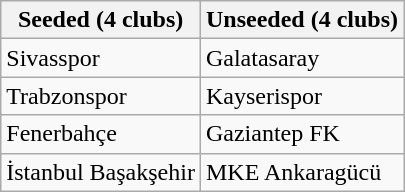<table class="wikitable">
<tr>
<th>Seeded (4 clubs)</th>
<th>Unseeded (4 clubs)</th>
</tr>
<tr>
<td>Sivasspor</td>
<td>Galatasaray</td>
</tr>
<tr>
<td>Trabzonspor</td>
<td>Kayserispor</td>
</tr>
<tr>
<td>Fenerbahçe</td>
<td>Gaziantep FK</td>
</tr>
<tr>
<td>İstanbul Başakşehir</td>
<td>MKE Ankaragücü</td>
</tr>
</table>
